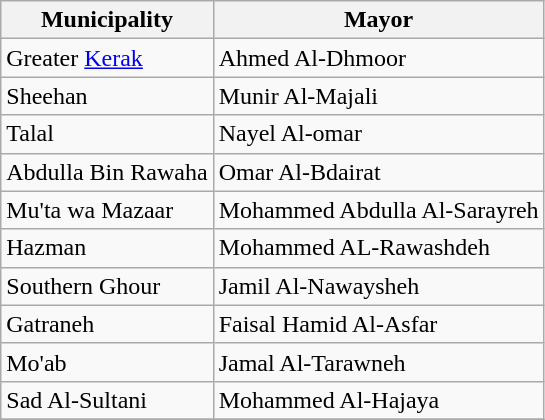<table class="wikitable">
<tr>
<th>Municipality</th>
<th>Mayor</th>
</tr>
<tr>
<td>Greater <a href='#'>Kerak</a></td>
<td>Ahmed Al-Dhmoor</td>
</tr>
<tr>
<td>Sheehan</td>
<td>Munir Al-Majali</td>
</tr>
<tr>
<td>Talal</td>
<td>Nayel Al-omar</td>
</tr>
<tr>
<td>Abdulla Bin Rawaha</td>
<td>Omar Al-Bdairat</td>
</tr>
<tr>
<td>Mu'ta wa Mazaar</td>
<td>Mohammed Abdulla Al-Sarayreh</td>
</tr>
<tr>
<td>Hazman</td>
<td>Mohammed AL-Rawashdeh</td>
</tr>
<tr>
<td>Southern Ghour</td>
<td>Jamil Al-Nawaysheh</td>
</tr>
<tr>
<td>Gatraneh</td>
<td>Faisal Hamid Al-Asfar</td>
</tr>
<tr>
<td>Mo'ab</td>
<td>Jamal Al-Tarawneh</td>
</tr>
<tr>
<td>Sad Al-Sultani</td>
<td>Mohammed Al-Hajaya</td>
</tr>
<tr>
</tr>
</table>
